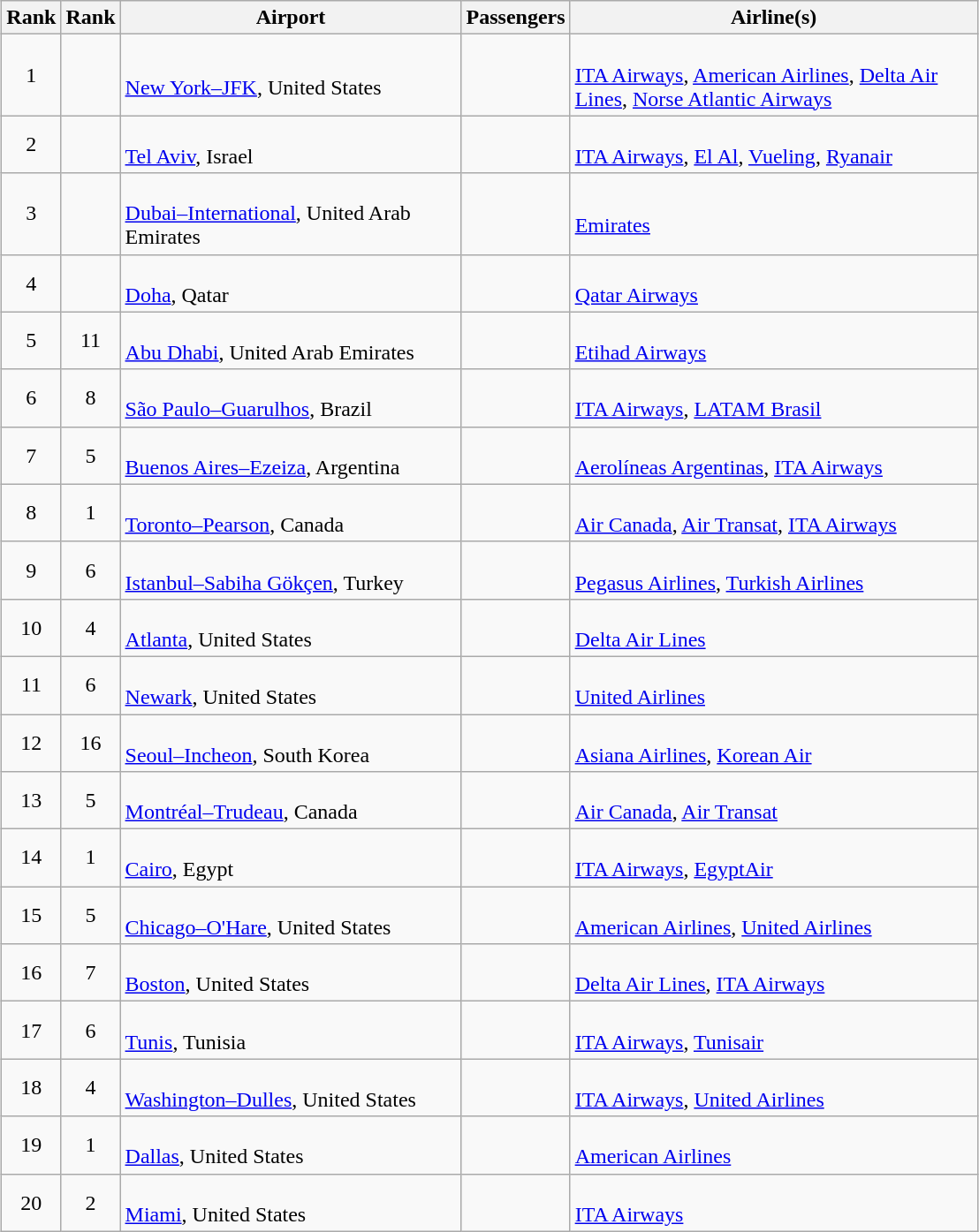<table class="wikitable sortable" style="margin:auto;">
<tr>
<th style="width:25px;">Rank</th>
<th style="width:25px;">Rank<br></th>
<th style="width:250px;">Airport</th>
<th style="width:50px;">Passengers</th>
<th style="width:300px;">Airline(s)</th>
</tr>
<tr>
<td style="text-align:center;">1</td>
<td style="text-align:center;"></td>
<td><br> <a href='#'>New York–JFK</a>, United States</td>
<td style="text-align:center;"> </td>
<td><br><a href='#'>ITA Airways</a>, <a href='#'>American Airlines</a>, <a href='#'>Delta Air Lines</a>, <a href='#'>Norse Atlantic Airways</a></td>
</tr>
<tr>
<td style="text-align:center;">2</td>
<td style="text-align:center;"></td>
<td><br> <a href='#'>Tel Aviv</a>, Israel</td>
<td style="text-align:center;"> </td>
<td><br><a href='#'>ITA Airways</a>, <a href='#'>El Al</a>, <a href='#'>Vueling</a>, <a href='#'>Ryanair</a></td>
</tr>
<tr>
<td style="text-align:center;">3</td>
<td style="text-align:center;"></td>
<td><br> <a href='#'>Dubai–International</a>, United Arab Emirates</td>
<td style="text-align:center;"> </td>
<td><br><a href='#'>Emirates</a></td>
</tr>
<tr>
<td style="text-align:center;">4</td>
<td style="text-align:center;"></td>
<td><br> <a href='#'>Doha</a>, Qatar</td>
<td style="text-align:center;"> </td>
<td><br><a href='#'>Qatar Airways</a></td>
</tr>
<tr>
<td style="text-align:center;">5</td>
<td style="text-align:center;"> 11</td>
<td><br> <a href='#'>Abu Dhabi</a>, United Arab Emirates</td>
<td style="text-align:center;"> </td>
<td><br><a href='#'>Etihad Airways</a></td>
</tr>
<tr>
<td style="text-align:center;">6</td>
<td style="text-align:center;"> 8</td>
<td><br> <a href='#'>São Paulo–Guarulhos</a>, Brazil</td>
<td style="text-align:center;"> </td>
<td><br><a href='#'>ITA Airways</a>, <a href='#'>LATAM Brasil</a></td>
</tr>
<tr>
<td style="text-align:center;">7</td>
<td style="text-align:center;"> 5</td>
<td><br> <a href='#'>Buenos Aires–Ezeiza</a>, Argentina</td>
<td style="text-align:center;"> </td>
<td><br><a href='#'>Aerolíneas Argentinas</a>, <a href='#'>ITA Airways</a></td>
</tr>
<tr>
<td style="text-align:center;">8</td>
<td style="text-align:center;"> 1</td>
<td><br> <a href='#'>Toronto–Pearson</a>, Canada</td>
<td style="text-align:center;"> </td>
<td><br><a href='#'>Air Canada</a>, <a href='#'>Air Transat</a>, <a href='#'>ITA Airways</a></td>
</tr>
<tr>
<td style="text-align:center;">9</td>
<td style="text-align:center;"> 6</td>
<td><br> <a href='#'>Istanbul–Sabiha Gökçen</a>, Turkey</td>
<td style="text-align:center;"> </td>
<td><br><a href='#'>Pegasus Airlines</a>, <a href='#'>Turkish Airlines</a></td>
</tr>
<tr>
<td style="text-align:center;">10</td>
<td style="text-align:center;"> 4</td>
<td><br> <a href='#'>Atlanta</a>, United States</td>
<td style="text-align:center;"> </td>
<td><br><a href='#'>Delta Air Lines</a></td>
</tr>
<tr>
<td style="text-align:center;">11</td>
<td style="text-align:center;"> 6</td>
<td><br> <a href='#'>Newark</a>, United States</td>
<td style="text-align:center;"> </td>
<td><br><a href='#'>United Airlines</a></td>
</tr>
<tr>
<td style="text-align:center;">12</td>
<td style="text-align:center;"> 16</td>
<td><br> <a href='#'>Seoul–Incheon</a>, South Korea</td>
<td style="text-align:center;"> </td>
<td><br><a href='#'>Asiana Airlines</a>, <a href='#'>Korean Air</a></td>
</tr>
<tr>
<td style="text-align:center;">13</td>
<td style="text-align:center;"> 5</td>
<td><br> <a href='#'>Montréal–Trudeau</a>, Canada</td>
<td style="text-align:center;"> </td>
<td><br><a href='#'>Air Canada</a>, <a href='#'>Air Transat</a></td>
</tr>
<tr>
<td style="text-align:center;">14</td>
<td style="text-align:center;"> 1</td>
<td><br> <a href='#'>Cairo</a>, Egypt</td>
<td style="text-align:center;"> </td>
<td><br><a href='#'>ITA Airways</a>, <a href='#'>EgyptAir</a></td>
</tr>
<tr>
<td style="text-align:center;">15</td>
<td style="text-align:center;"> 5</td>
<td><br> <a href='#'>Chicago–O'Hare</a>, United States</td>
<td style="text-align:center;"> </td>
<td><br><a href='#'>American Airlines</a>, <a href='#'>United Airlines</a></td>
</tr>
<tr>
<td style="text-align:center;">16</td>
<td style="text-align:center;"> 7</td>
<td><br> <a href='#'>Boston</a>, United States</td>
<td style="text-align:center;"> </td>
<td><br><a href='#'>Delta Air Lines</a>, <a href='#'>ITA Airways</a></td>
</tr>
<tr>
<td style="text-align:center;">17</td>
<td style="text-align:center;"> 6</td>
<td><br> <a href='#'>Tunis</a>, Tunisia</td>
<td style="text-align:center;"> </td>
<td><br><a href='#'>ITA Airways</a>, <a href='#'>Tunisair</a></td>
</tr>
<tr>
<td style="text-align:center;">18</td>
<td style="text-align:center;"> 4</td>
<td><br> <a href='#'>Washington–Dulles</a>, United States</td>
<td style="text-align:center;"> </td>
<td><br><a href='#'>ITA Airways</a>, <a href='#'>United Airlines</a></td>
</tr>
<tr>
<td style="text-align:center;">19</td>
<td style="text-align:center;"> 1</td>
<td><br> <a href='#'>Dallas</a>, United States</td>
<td style="text-align:center;"> </td>
<td><br><a href='#'>American Airlines</a></td>
</tr>
<tr>
<td style="text-align:center;">20</td>
<td style="text-align:center;"> 2</td>
<td><br> <a href='#'>Miami</a>, United States</td>
<td style="text-align:center;"> </td>
<td><br><a href='#'>ITA Airways</a></td>
</tr>
</table>
